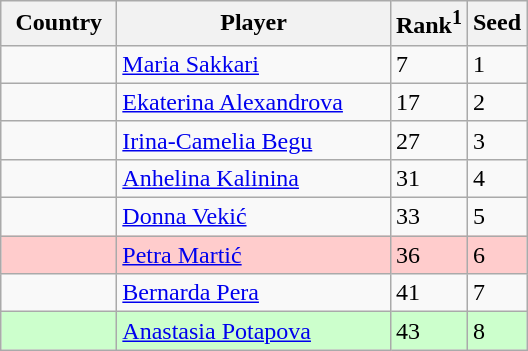<table class="sortable wikitable">
<tr>
<th width="70">Country</th>
<th width="175">Player</th>
<th>Rank<sup>1</sup></th>
<th>Seed</th>
</tr>
<tr>
<td></td>
<td><a href='#'>Maria Sakkari</a></td>
<td>7</td>
<td>1</td>
</tr>
<tr>
<td></td>
<td><a href='#'>Ekaterina Alexandrova</a></td>
<td>17</td>
<td>2</td>
</tr>
<tr>
<td></td>
<td><a href='#'>Irina-Camelia Begu</a></td>
<td>27</td>
<td>3</td>
</tr>
<tr>
<td></td>
<td><a href='#'>Anhelina Kalinina</a></td>
<td>31</td>
<td>4</td>
</tr>
<tr>
<td></td>
<td><a href='#'>Donna Vekić</a></td>
<td>33</td>
<td>5</td>
</tr>
<tr bgcolor=#fcc>
<td></td>
<td><a href='#'>Petra Martić</a></td>
<td>36</td>
<td>6</td>
</tr>
<tr>
<td></td>
<td><a href='#'>Bernarda Pera</a></td>
<td>41</td>
<td>7</td>
</tr>
<tr bgcolor=#cfc>
<td></td>
<td><a href='#'>Anastasia Potapova</a></td>
<td>43</td>
<td>8</td>
</tr>
</table>
